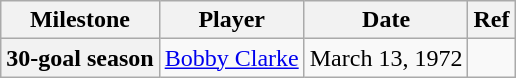<table class="wikitable">
<tr>
<th scope="col">Milestone</th>
<th scope="col">Player</th>
<th scope="col">Date</th>
<th scope="col">Ref</th>
</tr>
<tr>
<th scope="row">30-goal season</th>
<td><a href='#'>Bobby Clarke</a></td>
<td>March 13, 1972</td>
<td></td>
</tr>
</table>
